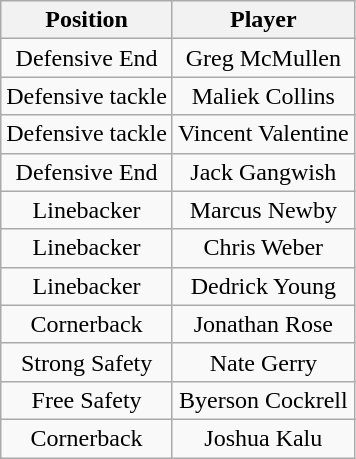<table class="wikitable" style="text-align: center;">
<tr>
<th>Position</th>
<th>Player</th>
</tr>
<tr>
<td>Defensive End</td>
<td>Greg McMullen</td>
</tr>
<tr>
<td>Defensive tackle</td>
<td>Maliek Collins</td>
</tr>
<tr>
<td>Defensive tackle</td>
<td>Vincent Valentine</td>
</tr>
<tr>
<td>Defensive End</td>
<td>Jack Gangwish</td>
</tr>
<tr>
<td>Linebacker</td>
<td>Marcus Newby</td>
</tr>
<tr>
<td>Linebacker</td>
<td>Chris Weber</td>
</tr>
<tr>
<td>Linebacker</td>
<td>Dedrick Young</td>
</tr>
<tr>
<td>Cornerback</td>
<td>Jonathan Rose</td>
</tr>
<tr>
<td>Strong Safety</td>
<td>Nate Gerry</td>
</tr>
<tr>
<td>Free Safety</td>
<td>Byerson Cockrell</td>
</tr>
<tr>
<td>Cornerback</td>
<td>Joshua Kalu</td>
</tr>
</table>
